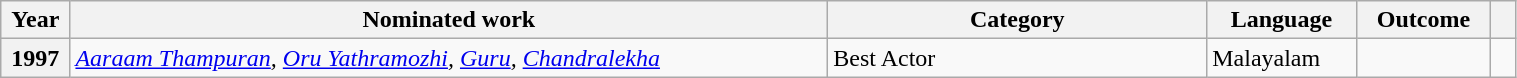<table class="wikitable plainrowheaders" style="width:80%;">
<tr>
<th scope="col" style="width:1%;">Year</th>
<th scope="col" style="width:30%;">Nominated work</th>
<th scope="col" style="width:15%;">Category</th>
<th scope="col" style="width:3%;">Language</th>
<th scope="col" style="width:3%;">Outcome</th>
<th scope="col" style="width:1%;"></th>
</tr>
<tr>
<th scope="row">1997</th>
<td><em><a href='#'>Aaraam Thampuran</a>, <a href='#'>Oru Yathramozhi</a>, <a href='#'>Guru</a>, <a href='#'>Chandralekha</a></em></td>
<td>Best Actor</td>
<td>Malayalam</td>
<td></td>
<td style="text-align:center;"></td>
</tr>
</table>
